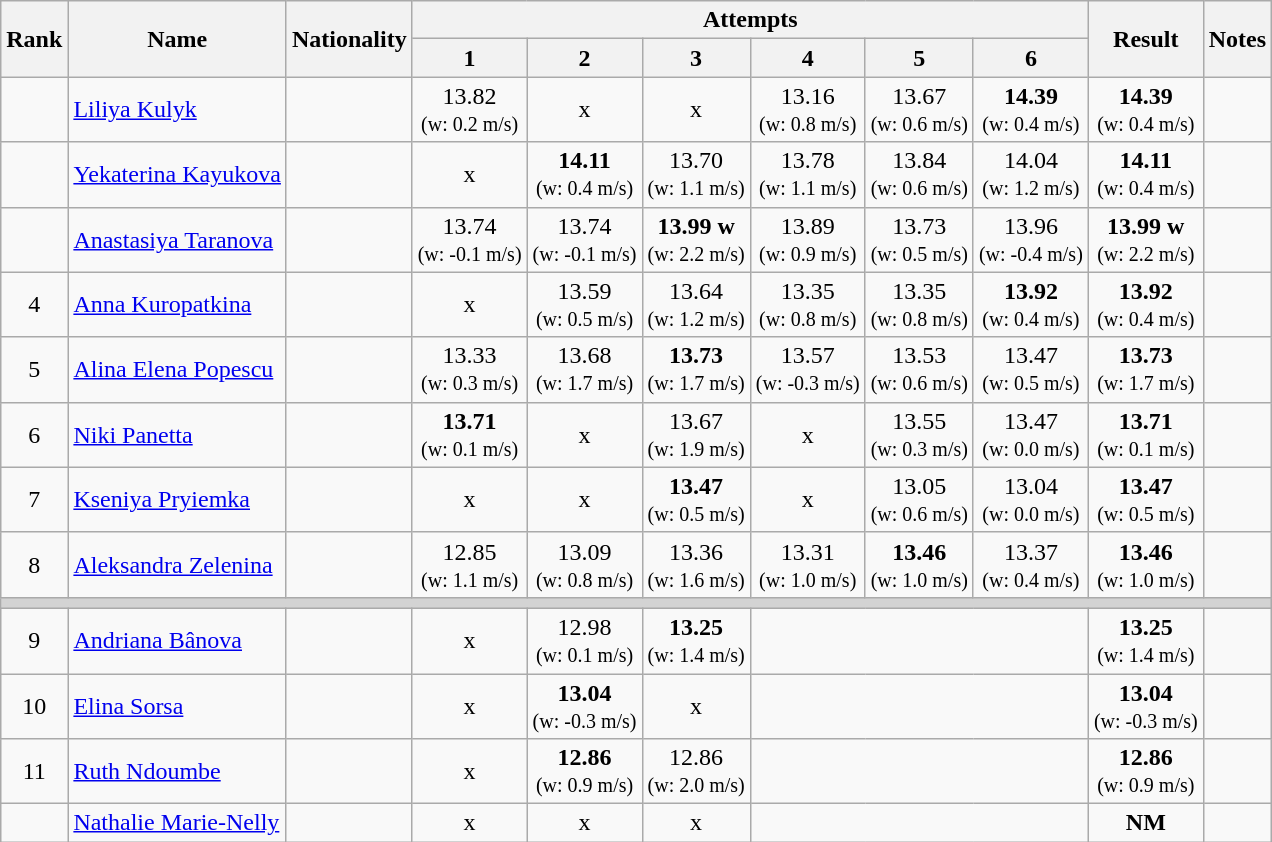<table class="wikitable sortable" style="text-align:center">
<tr>
<th rowspan=2>Rank</th>
<th rowspan=2>Name</th>
<th rowspan=2>Nationality</th>
<th colspan=6>Attempts</th>
<th rowspan=2>Result</th>
<th rowspan=2>Notes</th>
</tr>
<tr>
<th>1</th>
<th>2</th>
<th>3</th>
<th>4</th>
<th>5</th>
<th>6</th>
</tr>
<tr>
<td></td>
<td align=left><a href='#'>Liliya Kulyk</a></td>
<td align=left></td>
<td>13.82<br><small>(w: 0.2 m/s)</small></td>
<td>x</td>
<td>x</td>
<td>13.16<br><small>(w: 0.8 m/s)</small></td>
<td>13.67<br><small>(w: 0.6 m/s)</small></td>
<td><strong>14.39</strong><br><small>(w: 0.4 m/s)</small></td>
<td><strong>14.39</strong><br><small>(w: 0.4 m/s)</small></td>
<td></td>
</tr>
<tr>
<td></td>
<td align=left><a href='#'>Yekaterina Kayukova</a></td>
<td align=left></td>
<td>x</td>
<td><strong>14.11</strong><br><small>(w: 0.4 m/s)</small></td>
<td>13.70<br><small>(w: 1.1 m/s)</small></td>
<td>13.78<br><small>(w: 1.1 m/s)</small></td>
<td>13.84<br><small>(w: 0.6 m/s)</small></td>
<td>14.04<br><small>(w: 1.2 m/s)</small></td>
<td><strong>14.11</strong><br><small>(w: 0.4 m/s)</small></td>
<td></td>
</tr>
<tr>
<td></td>
<td align=left><a href='#'>Anastasiya Taranova</a></td>
<td align=left></td>
<td>13.74<br><small>(w: -0.1 m/s)</small></td>
<td>13.74<br><small>(w: -0.1 m/s)</small></td>
<td><strong>13.99</strong> <strong>w</strong><br><small>(w: 2.2 m/s)</small></td>
<td>13.89<br><small>(w: 0.9 m/s)</small></td>
<td>13.73<br><small>(w: 0.5 m/s)</small></td>
<td>13.96<br><small>(w: -0.4 m/s)</small></td>
<td><strong>13.99</strong> <strong>w</strong><br><small>(w: 2.2 m/s)</small></td>
<td></td>
</tr>
<tr>
<td>4</td>
<td align=left><a href='#'>Anna Kuropatkina</a></td>
<td align=left></td>
<td>x</td>
<td>13.59<br><small>(w: 0.5 m/s)</small></td>
<td>13.64<br><small>(w: 1.2 m/s)</small></td>
<td>13.35<br><small>(w: 0.8 m/s)</small></td>
<td>13.35<br><small>(w: 0.8 m/s)</small></td>
<td><strong>13.92</strong><br><small>(w: 0.4 m/s)</small></td>
<td><strong>13.92</strong><br><small>(w: 0.4 m/s)</small></td>
<td></td>
</tr>
<tr>
<td>5</td>
<td align=left><a href='#'>Alina Elena Popescu</a></td>
<td align=left></td>
<td>13.33<br><small>(w: 0.3 m/s)</small></td>
<td>13.68<br><small>(w: 1.7 m/s)</small></td>
<td><strong>13.73</strong><br><small>(w: 1.7 m/s)</small></td>
<td>13.57<br><small>(w: -0.3 m/s)</small></td>
<td>13.53<br><small>(w: 0.6 m/s)</small></td>
<td>13.47<br><small>(w: 0.5 m/s)</small></td>
<td><strong>13.73</strong><br><small>(w: 1.7 m/s)</small></td>
<td></td>
</tr>
<tr>
<td>6</td>
<td align=left><a href='#'>Niki Panetta</a></td>
<td align=left></td>
<td><strong>13.71</strong><br><small>(w: 0.1 m/s)</small></td>
<td>x</td>
<td>13.67<br><small>(w: 1.9 m/s)</small></td>
<td>x</td>
<td>13.55<br><small>(w: 0.3 m/s)</small></td>
<td>13.47<br><small>(w: 0.0 m/s)</small></td>
<td><strong>13.71</strong><br><small>(w: 0.1 m/s)</small></td>
<td></td>
</tr>
<tr>
<td>7</td>
<td align=left><a href='#'>Kseniya Pryiemka</a></td>
<td align=left></td>
<td>x</td>
<td>x</td>
<td><strong>13.47</strong><br><small>(w: 0.5 m/s)</small></td>
<td>x</td>
<td>13.05<br><small>(w: 0.6 m/s)</small></td>
<td>13.04<br><small>(w: 0.0 m/s)</small></td>
<td><strong>13.47</strong><br><small>(w: 0.5 m/s)</small></td>
<td></td>
</tr>
<tr>
<td>8</td>
<td align=left><a href='#'>Aleksandra Zelenina</a></td>
<td align=left></td>
<td>12.85<br><small>(w: 1.1 m/s)</small></td>
<td>13.09<br><small>(w: 0.8 m/s)</small></td>
<td>13.36<br><small>(w: 1.6 m/s)</small></td>
<td>13.31<br><small>(w: 1.0 m/s)</small></td>
<td><strong>13.46</strong><br><small>(w: 1.0 m/s)</small></td>
<td>13.37<br><small>(w: 0.4 m/s)</small></td>
<td><strong>13.46</strong><br><small>(w: 1.0 m/s)</small></td>
<td></td>
</tr>
<tr>
<td colspan=11 bgcolor=lightgray></td>
</tr>
<tr>
<td>9</td>
<td align=left><a href='#'>Andriana Bânova</a></td>
<td align=left></td>
<td>x</td>
<td>12.98<br><small>(w: 0.1 m/s)</small></td>
<td><strong>13.25</strong><br><small>(w: 1.4 m/s)</small></td>
<td colspan=3></td>
<td><strong>13.25</strong><br><small>(w: 1.4 m/s)</small></td>
<td></td>
</tr>
<tr>
<td>10</td>
<td align=left><a href='#'>Elina Sorsa</a></td>
<td align=left></td>
<td>x</td>
<td><strong>13.04</strong><br><small>(w: -0.3 m/s)</small></td>
<td>x</td>
<td colspan=3></td>
<td><strong>13.04</strong><br><small>(w: -0.3 m/s)</small></td>
<td></td>
</tr>
<tr>
<td>11</td>
<td align=left><a href='#'>Ruth Ndoumbe</a></td>
<td align=left></td>
<td>x</td>
<td><strong>12.86</strong><br><small>(w: 0.9 m/s)</small></td>
<td>12.86<br><small>(w: 2.0 m/s)</small></td>
<td colspan=3></td>
<td><strong>12.86</strong><br><small>(w: 0.9 m/s)</small></td>
<td></td>
</tr>
<tr>
<td></td>
<td align=left><a href='#'>Nathalie Marie-Nelly</a></td>
<td align=left></td>
<td>x</td>
<td>x</td>
<td>x</td>
<td colspan=3></td>
<td><strong>NM</strong></td>
<td></td>
</tr>
</table>
